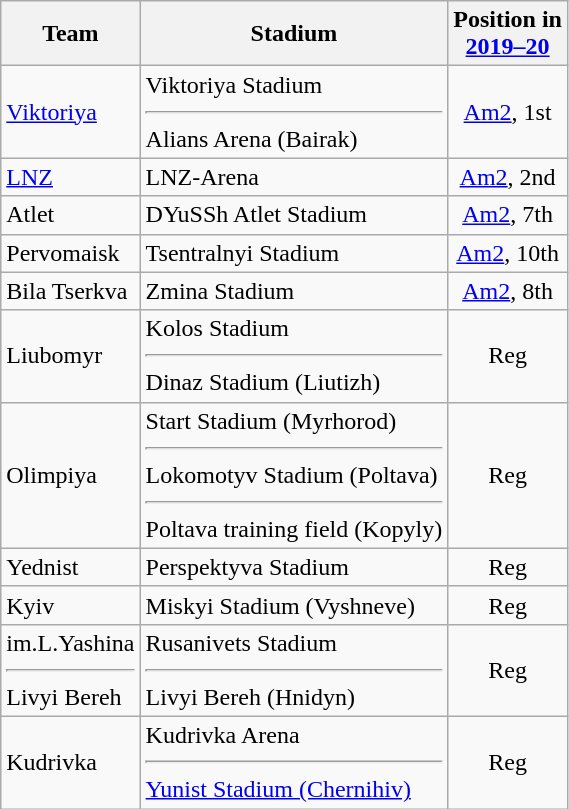<table class="wikitable sortable" style="text-align: left;">
<tr>
<th>Team</th>
<th>Stadium</th>
<th>Position in<br><a href='#'>2019–20</a></th>
</tr>
<tr>
<td><a href='#'>Viktoriya</a></td>
<td>Viktoriya Stadium<hr>Alians Arena (Bairak)</td>
<td align="center"><a href='#'>Am2</a>, 1st</td>
</tr>
<tr>
<td><a href='#'>LNZ</a></td>
<td>LNZ-Arena</td>
<td align="center"><a href='#'>Am2</a>, 2nd</td>
</tr>
<tr>
<td>Atlet</td>
<td>DYuSSh Atlet Stadium</td>
<td align="center"><a href='#'>Am2</a>, 7th</td>
</tr>
<tr>
<td>Pervomaisk</td>
<td>Tsentralnyi Stadium</td>
<td align="center"><a href='#'>Am2</a>, 10th</td>
</tr>
<tr>
<td>Bila Tserkva</td>
<td>Zmina Stadium</td>
<td align="center"><a href='#'>Am2</a>, 8th</td>
</tr>
<tr>
<td>Liubomyr</td>
<td>Kolos Stadium<hr>Dinaz Stadium (Liutizh)</td>
<td align="center">Reg</td>
</tr>
<tr>
<td>Olimpiya</td>
<td>Start Stadium (Myrhorod)<hr>Lokomotyv Stadium (Poltava)<hr>Poltava training field (Kopyly)</td>
<td align="center">Reg</td>
</tr>
<tr>
<td>Yednist</td>
<td>Perspektyva Stadium</td>
<td align="center">Reg</td>
</tr>
<tr>
<td>Kyiv</td>
<td>Miskyi Stadium (Vyshneve)</td>
<td align="center">Reg</td>
</tr>
<tr>
<td>im.L.Yashina<hr>Livyi Bereh</td>
<td>Rusanivets Stadium<hr>Livyi Bereh (Hnidyn)</td>
<td align="center">Reg</td>
</tr>
<tr>
<td>Kudrivka</td>
<td>Kudrivka Arena<hr><a href='#'>Yunist Stadium (Chernihiv)</a></td>
<td align="center">Reg</td>
</tr>
</table>
